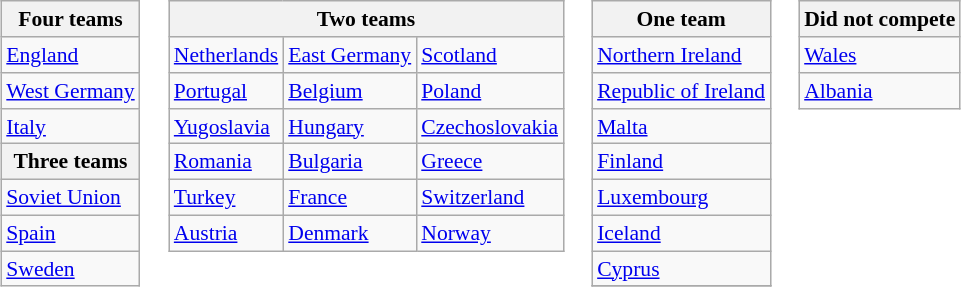<table>
<tr valign=top style="font-size:90%">
<td><br><table class="wikitable">
<tr>
<th>Four teams</th>
</tr>
<tr>
<td> <a href='#'>England</a></td>
</tr>
<tr>
<td> <a href='#'>West Germany</a></td>
</tr>
<tr>
<td> <a href='#'>Italy</a></td>
</tr>
<tr>
<th>Three teams</th>
</tr>
<tr>
<td> <a href='#'>Soviet Union</a></td>
</tr>
<tr>
<td> <a href='#'>Spain</a></td>
</tr>
<tr>
<td> <a href='#'>Sweden</a></td>
</tr>
</table>
</td>
<td><br><table class="wikitable">
<tr>
<th colspan="3">Two teams</th>
</tr>
<tr>
<td> <a href='#'>Netherlands</a></td>
<td> <a href='#'>East Germany</a></td>
<td> <a href='#'>Scotland</a></td>
</tr>
<tr>
<td> <a href='#'>Portugal</a></td>
<td> <a href='#'>Belgium</a></td>
<td> <a href='#'>Poland</a></td>
</tr>
<tr>
<td> <a href='#'>Yugoslavia</a></td>
<td> <a href='#'>Hungary</a></td>
<td> <a href='#'>Czechoslovakia</a></td>
</tr>
<tr>
<td> <a href='#'>Romania</a></td>
<td> <a href='#'>Bulgaria</a></td>
<td> <a href='#'>Greece</a></td>
</tr>
<tr>
<td> <a href='#'>Turkey</a></td>
<td> <a href='#'>France</a></td>
<td> <a href='#'>Switzerland</a></td>
</tr>
<tr>
<td> <a href='#'>Austria</a></td>
<td> <a href='#'>Denmark</a></td>
<td> <a href='#'>Norway</a></td>
</tr>
</table>
</td>
<td><br><table class="wikitable">
<tr>
<th>One team</th>
</tr>
<tr>
<td> <a href='#'>Northern Ireland</a></td>
</tr>
<tr>
<td> <a href='#'>Republic of Ireland</a></td>
</tr>
<tr>
<td> <a href='#'>Malta</a></td>
</tr>
<tr>
<td> <a href='#'>Finland</a></td>
</tr>
<tr>
<td> <a href='#'>Luxembourg</a></td>
</tr>
<tr>
<td> <a href='#'>Iceland</a></td>
</tr>
<tr>
<td> <a href='#'>Cyprus</a></td>
</tr>
<tr>
</tr>
</table>
</td>
<td><br><table class="wikitable">
<tr>
<th>Did not compete</th>
</tr>
<tr>
<td> <a href='#'>Wales</a></td>
</tr>
<tr>
<td> <a href='#'>Albania</a></td>
</tr>
</table>
</td>
</tr>
</table>
